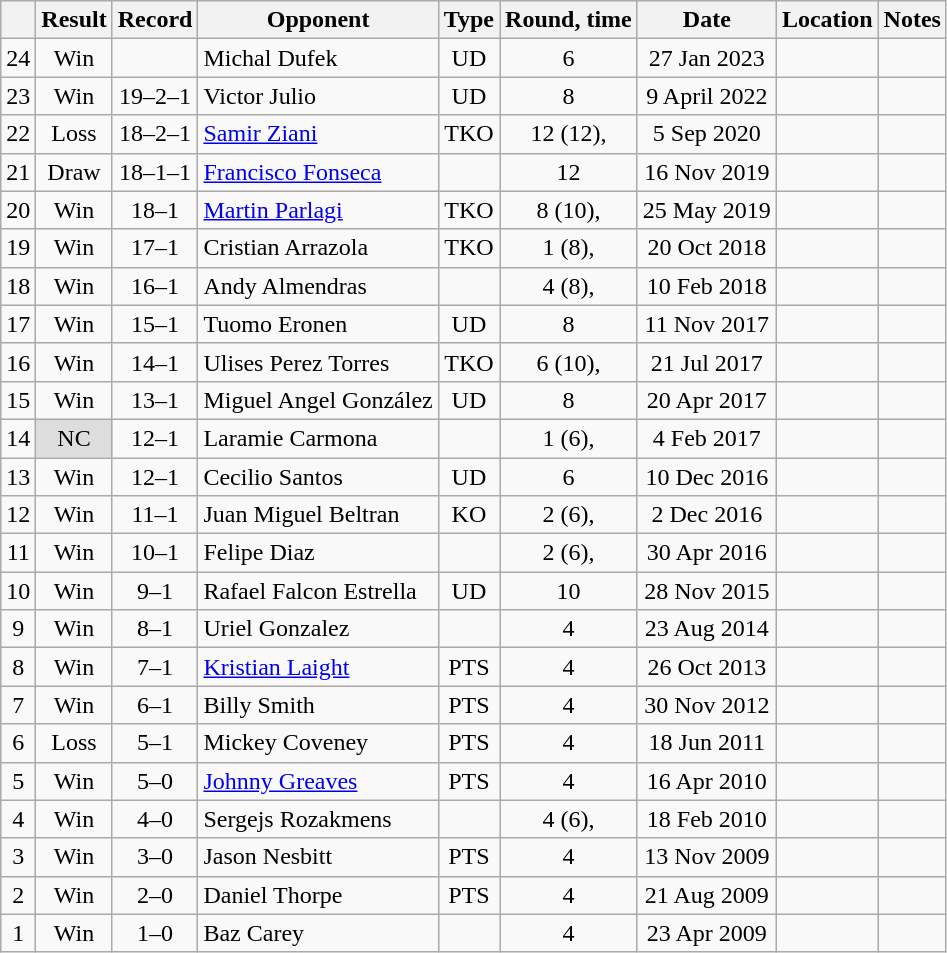<table class="wikitable" style="text-align:center">
<tr>
<th></th>
<th>Result</th>
<th>Record</th>
<th>Opponent</th>
<th>Type</th>
<th>Round, time</th>
<th>Date</th>
<th>Location</th>
<th>Notes</th>
</tr>
<tr>
<td>24</td>
<td>Win</td>
<td></td>
<td align="left">Michal Dufek</td>
<td>UD</td>
<td>6</td>
<td>27 Jan 2023</td>
<td align="left"></td>
<td></td>
</tr>
<tr>
<td>23</td>
<td>Win</td>
<td>19–2–1 </td>
<td align="left">Victor Julio</td>
<td>UD</td>
<td>8</td>
<td>9 April 2022</td>
<td align="left"></td>
<td></td>
</tr>
<tr>
<td>22</td>
<td>Loss</td>
<td>18–2–1 </td>
<td align="left"><a href='#'>Samir Ziani</a></td>
<td>TKO</td>
<td>12 (12), </td>
<td>5 Sep 2020</td>
<td align="left"></td>
<td align="left"></td>
</tr>
<tr>
<td>21</td>
<td>Draw</td>
<td>18–1–1 </td>
<td align="left"><a href='#'>Francisco Fonseca</a></td>
<td></td>
<td>12</td>
<td>16 Nov 2019</td>
<td align="left"></td>
<td align="left"></td>
</tr>
<tr>
<td>20</td>
<td>Win</td>
<td>18–1 </td>
<td align="left"><a href='#'>Martin Parlagi</a></td>
<td>TKO</td>
<td>8 (10), </td>
<td>25 May 2019</td>
<td align="left"></td>
<td></td>
</tr>
<tr>
<td>19</td>
<td>Win</td>
<td>17–1 </td>
<td align="left">Cristian Arrazola</td>
<td>TKO</td>
<td>1 (8), </td>
<td>20 Oct 2018</td>
<td align="left"></td>
<td></td>
</tr>
<tr>
<td>18</td>
<td>Win</td>
<td>16–1 </td>
<td align="left">Andy Almendras</td>
<td></td>
<td>4 (8), </td>
<td>10 Feb 2018</td>
<td align="left"></td>
<td></td>
</tr>
<tr>
<td>17</td>
<td>Win</td>
<td>15–1 </td>
<td align="left">Tuomo Eronen</td>
<td>UD</td>
<td>8</td>
<td>11 Nov 2017</td>
<td align="left"></td>
<td></td>
</tr>
<tr>
<td>16</td>
<td>Win</td>
<td>14–1 </td>
<td align="left">Ulises Perez Torres</td>
<td>TKO</td>
<td>6 (10), </td>
<td>21 Jul 2017</td>
<td align="left"></td>
<td></td>
</tr>
<tr>
<td>15</td>
<td>Win</td>
<td>13–1 </td>
<td align="left">Miguel Angel González</td>
<td>UD</td>
<td>8</td>
<td>20 Apr 2017</td>
<td align="left"></td>
<td></td>
</tr>
<tr>
<td>14</td>
<td style="background:#DDD">NC</td>
<td>12–1 </td>
<td align=left>Laramie Carmona</td>
<td></td>
<td>1 (6), </td>
<td>4 Feb 2017</td>
<td align=left></td>
<td></td>
</tr>
<tr>
<td>13</td>
<td>Win</td>
<td>12–1</td>
<td align=left>Cecilio Santos</td>
<td>UD</td>
<td>6</td>
<td>10 Dec 2016</td>
<td align=left></td>
<td></td>
</tr>
<tr>
<td>12</td>
<td>Win</td>
<td>11–1</td>
<td align=left>Juan Miguel Beltran</td>
<td>KO</td>
<td>2 (6), </td>
<td>2 Dec 2016</td>
<td align=left></td>
<td></td>
</tr>
<tr>
<td>11</td>
<td>Win</td>
<td>10–1</td>
<td align=left>Felipe Diaz</td>
<td></td>
<td>2 (6), </td>
<td>30 Apr 2016</td>
<td align=left></td>
<td></td>
</tr>
<tr>
<td>10</td>
<td>Win</td>
<td>9–1</td>
<td align=left>Rafael Falcon Estrella</td>
<td>UD</td>
<td>10</td>
<td>28 Nov 2015</td>
<td align=left></td>
<td></td>
</tr>
<tr>
<td>9</td>
<td>Win</td>
<td>8–1</td>
<td align=left>Uriel Gonzalez</td>
<td></td>
<td>4</td>
<td>23 Aug 2014</td>
<td align=left></td>
<td></td>
</tr>
<tr>
<td>8</td>
<td>Win</td>
<td>7–1</td>
<td align=left><a href='#'>Kristian Laight</a></td>
<td>PTS</td>
<td>4</td>
<td>26 Oct 2013</td>
<td align=left></td>
<td></td>
</tr>
<tr>
<td>7</td>
<td>Win</td>
<td>6–1</td>
<td align=left>Billy Smith</td>
<td>PTS</td>
<td>4</td>
<td>30 Nov 2012</td>
<td align=left></td>
<td></td>
</tr>
<tr>
<td>6</td>
<td>Loss</td>
<td>5–1</td>
<td align=left>Mickey Coveney</td>
<td>PTS</td>
<td>4</td>
<td>18 Jun 2011</td>
<td align=left></td>
<td></td>
</tr>
<tr>
<td>5</td>
<td>Win</td>
<td>5–0</td>
<td align=left><a href='#'>Johnny Greaves</a></td>
<td>PTS</td>
<td>4</td>
<td>16 Apr 2010</td>
<td align=left></td>
<td></td>
</tr>
<tr>
<td>4</td>
<td>Win</td>
<td>4–0</td>
<td align=left>Sergejs Rozakmens</td>
<td></td>
<td>4 (6), </td>
<td>18 Feb 2010</td>
<td align=left></td>
<td></td>
</tr>
<tr>
<td>3</td>
<td>Win</td>
<td>3–0</td>
<td align=left>Jason Nesbitt</td>
<td>PTS</td>
<td>4</td>
<td>13 Nov 2009</td>
<td align=left></td>
<td></td>
</tr>
<tr>
<td>2</td>
<td>Win</td>
<td>2–0</td>
<td align=left>Daniel Thorpe</td>
<td>PTS</td>
<td>4</td>
<td>21 Aug 2009</td>
<td align=left></td>
<td></td>
</tr>
<tr>
<td>1</td>
<td>Win</td>
<td>1–0</td>
<td align=left>Baz Carey</td>
<td></td>
<td>4</td>
<td>23 Apr 2009</td>
<td align=left></td>
<td></td>
</tr>
</table>
